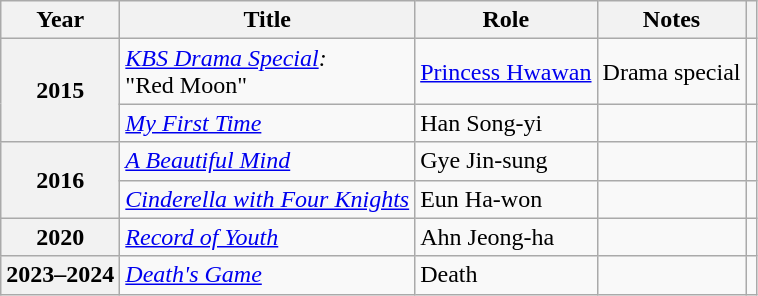<table class="wikitable plainrowheaders sortable">
<tr>
<th scope="col">Year</th>
<th scope="col">Title</th>
<th scope="col">Role</th>
<th scope="col" class="unsortable">Notes</th>
<th scope="col" class="unsortable"></th>
</tr>
<tr>
<th scope="row" rowspan="2">2015</th>
<td><em><a href='#'>KBS Drama Special</a>:</em><br>"Red Moon"</td>
<td><a href='#'>Princess Hwawan</a></td>
<td>Drama special</td>
<td style="text-align:center"></td>
</tr>
<tr>
<td><em><a href='#'>My First Time</a></em></td>
<td>Han Song-yi</td>
<td></td>
<td style="text-align:center"></td>
</tr>
<tr>
<th scope="row" rowspan="2">2016</th>
<td><em><a href='#'>A Beautiful Mind</a></em></td>
<td>Gye Jin-sung</td>
<td></td>
<td style="text-align:center"></td>
</tr>
<tr>
<td><em><a href='#'>Cinderella with Four Knights</a></em></td>
<td>Eun Ha-won</td>
<td></td>
<td style="text-align:center"></td>
</tr>
<tr>
<th scope="row">2020</th>
<td><em><a href='#'>Record of Youth</a></em></td>
<td>Ahn Jeong-ha</td>
<td></td>
<td style="text-align:center"></td>
</tr>
<tr>
<th scope="row">2023–2024</th>
<td><em><a href='#'>Death's Game</a></em></td>
<td>Death</td>
<td></td>
<td style="text-align:center"></td>
</tr>
</table>
